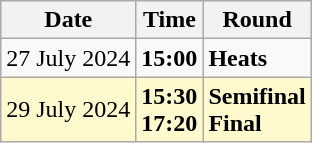<table class="wikitable">
<tr>
<th>Date</th>
<th>Time</th>
<th>Round</th>
</tr>
<tr>
<td>27 July 2024</td>
<td><strong>15:00</strong></td>
<td><strong>Heats</strong></td>
</tr>
<tr style=background:lemonchiffon>
<td>29 July 2024</td>
<td><strong>15:30</strong><br><strong>17:20</strong></td>
<td><strong>Semifinal</strong><br><strong>Final</strong></td>
</tr>
</table>
